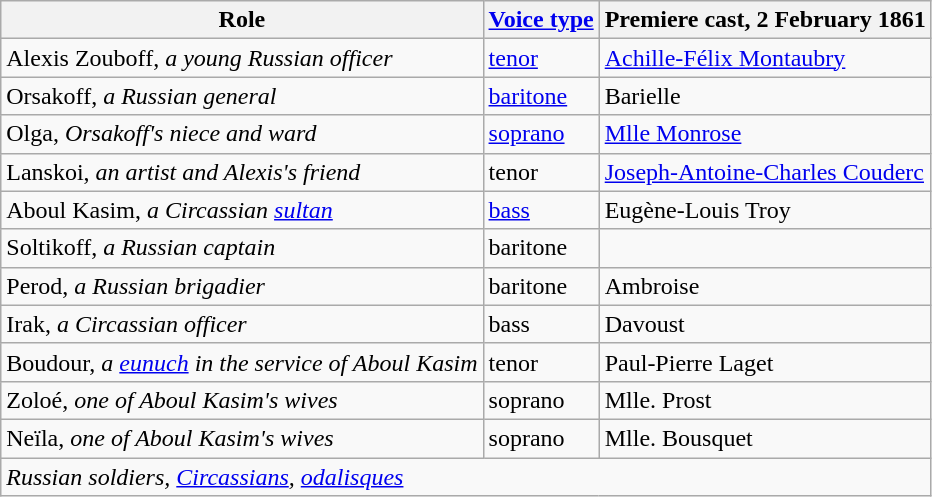<table class="wikitable">
<tr>
<th>Role</th>
<th><a href='#'>Voice type</a></th>
<th>Premiere cast, 2 February 1861</th>
</tr>
<tr>
<td>Alexis Zouboff, <em>a young Russian officer</em></td>
<td><a href='#'>tenor</a></td>
<td><a href='#'>Achille-Félix Montaubry</a></td>
</tr>
<tr>
<td>Orsakoff, <em>a Russian general</em></td>
<td><a href='#'>baritone</a></td>
<td>Barielle</td>
</tr>
<tr>
<td>Olga, <em>Orsakoff's niece and ward</em></td>
<td><a href='#'>soprano</a></td>
<td><a href='#'>Mlle Monrose</a></td>
</tr>
<tr>
<td>Lanskoi, <em>an artist and Alexis's friend</em></td>
<td>tenor</td>
<td><a href='#'>Joseph-Antoine-Charles Couderc</a></td>
</tr>
<tr>
<td>Aboul Kasim, <em>a Circassian <a href='#'>sultan</a></em></td>
<td><a href='#'>bass</a></td>
<td>Eugène-Louis Troy</td>
</tr>
<tr>
<td>Soltikoff, <em>a Russian captain</em></td>
<td>baritone</td>
<td></td>
</tr>
<tr>
<td>Perod, <em>a Russian brigadier</em></td>
<td>baritone</td>
<td>Ambroise</td>
</tr>
<tr>
<td>Irak, <em>a Circassian officer</em></td>
<td>bass</td>
<td>Davoust</td>
</tr>
<tr>
<td>Boudour, <em>a <a href='#'>eunuch</a> in the service of Aboul Kasim</em></td>
<td>tenor</td>
<td>Paul-Pierre Laget</td>
</tr>
<tr>
<td>Zoloé, <em>one of Aboul Kasim's wives</em></td>
<td>soprano</td>
<td>Mlle. Prost</td>
</tr>
<tr>
<td>Neïla, <em>one of Aboul Kasim's wives</em></td>
<td>soprano</td>
<td>Mlle. Bousquet</td>
</tr>
<tr>
<td colspan="3"><em>Russian soldiers, <a href='#'>Circassians</a>, <a href='#'>odalisques</a></em></td>
</tr>
</table>
